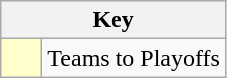<table class="wikitable" style="text-align: center;">
<tr>
<th colspan=2>Key</th>
</tr>
<tr>
<td style="background:#ffffcc; width:20px;"></td>
<td align=left>Teams to Playoffs</td>
</tr>
</table>
